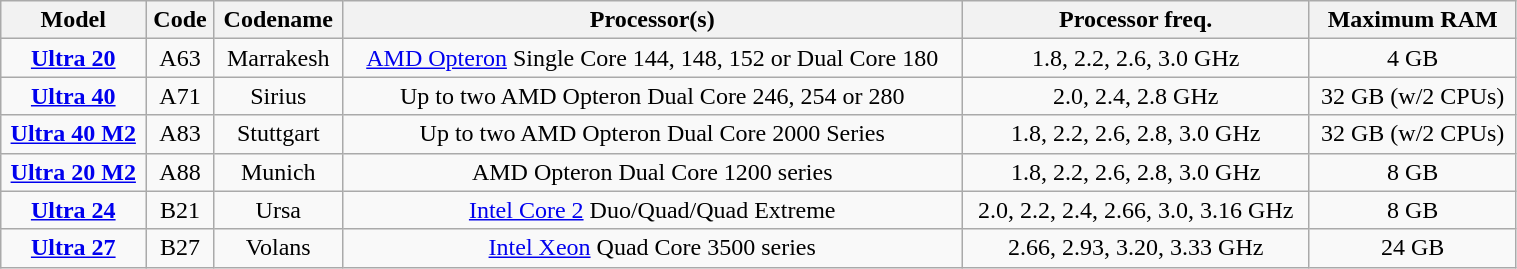<table class="wikitable" style="text-align: center; min-width: 80%;">
<tr>
<th>Model</th>
<th>Code</th>
<th>Codename</th>
<th>Processor(s)</th>
<th>Processor freq.</th>
<th>Maximum RAM</th>
</tr>
<tr>
<td><strong><a href='#'>Ultra 20</a></strong></td>
<td>A63</td>
<td>Marrakesh</td>
<td><a href='#'>AMD Opteron</a> Single Core 144, 148, 152 or Dual Core 180</td>
<td>1.8, 2.2, 2.6, 3.0 GHz</td>
<td>4 GB</td>
</tr>
<tr>
<td><strong><a href='#'>Ultra 40</a></strong></td>
<td>A71</td>
<td>Sirius</td>
<td>Up to two AMD Opteron Dual Core 246, 254 or 280</td>
<td>2.0, 2.4, 2.8 GHz</td>
<td>32 GB  (w/2 CPUs)</td>
</tr>
<tr>
<td><strong><a href='#'>Ultra 40 M2</a></strong></td>
<td>A83</td>
<td>Stuttgart</td>
<td>Up to two AMD Opteron Dual Core 2000 Series</td>
<td>1.8, 2.2, 2.6, 2.8, 3.0 GHz</td>
<td>32 GB (w/2 CPUs)</td>
</tr>
<tr>
<td><strong><a href='#'>Ultra 20 M2</a></strong></td>
<td>A88</td>
<td>Munich</td>
<td>AMD Opteron Dual Core 1200 series</td>
<td>1.8, 2.2, 2.6, 2.8, 3.0 GHz</td>
<td>8 GB</td>
</tr>
<tr>
<td><strong><a href='#'>Ultra 24</a></strong></td>
<td>B21</td>
<td>Ursa</td>
<td><a href='#'>Intel Core 2</a> Duo/Quad/Quad Extreme</td>
<td>2.0, 2.2, 2.4, 2.66, 3.0, 3.16 GHz</td>
<td>8 GB</td>
</tr>
<tr>
<td><strong><a href='#'>Ultra 27</a></strong></td>
<td>B27</td>
<td>Volans</td>
<td><a href='#'>Intel Xeon</a> Quad Core 3500 series</td>
<td>2.66, 2.93, 3.20, 3.33 GHz</td>
<td>24 GB</td>
</tr>
</table>
